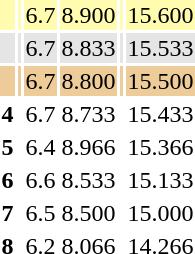<table>
<tr style="background:#fffcaf;">
<th scope=row style="text-align:center"></th>
<td align=left></td>
<td>6.7</td>
<td>8.900</td>
<td></td>
<td>15.600</td>
</tr>
<tr style="background:#e5e5e5;">
<th scope=row style="text-align:center"></th>
<td align=left></td>
<td>6.7</td>
<td>8.833</td>
<td></td>
<td>15.533</td>
</tr>
<tr style="background:#ec9;">
<th scope=row style="text-align:center"></th>
<td align=left></td>
<td>6.7</td>
<td>8.800</td>
<td></td>
<td>15.500</td>
</tr>
<tr>
<th scope=row style="text-align:center">4</th>
<td align=left></td>
<td>6.7</td>
<td>8.733</td>
<td></td>
<td>15.433</td>
</tr>
<tr>
<th scope=row style="text-align:center">5</th>
<td align=left></td>
<td>6.4</td>
<td>8.966</td>
<td></td>
<td>15.366</td>
</tr>
<tr>
<th scope=row style="text-align:center">6</th>
<td align=left></td>
<td>6.6</td>
<td>8.533</td>
<td></td>
<td>15.133</td>
</tr>
<tr>
<th scope=row style="text-align:center">7</th>
<td align=left></td>
<td>6.5</td>
<td>8.500</td>
<td></td>
<td>15.000</td>
</tr>
<tr>
<th scope=row style="text-align:center">8</th>
<td align=left></td>
<td>6.2</td>
<td>8.066</td>
<td></td>
<td>14.266</td>
</tr>
</table>
